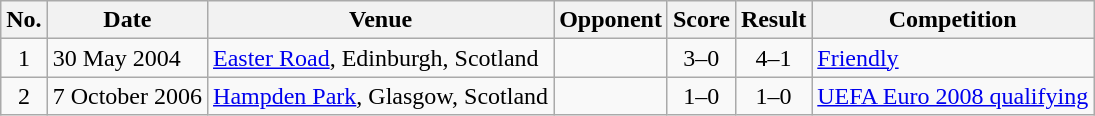<table class="wikitable sortable">
<tr>
<th scope="col">No.</th>
<th scope="col">Date</th>
<th scope="col">Venue</th>
<th scope="col">Opponent</th>
<th scope="col">Score</th>
<th scope="col">Result</th>
<th scope="col">Competition</th>
</tr>
<tr>
<td style="text-align:center">1</td>
<td>30 May 2004</td>
<td><a href='#'>Easter Road</a>, Edinburgh, Scotland</td>
<td></td>
<td style="text-align:center">3–0</td>
<td style="text-align:center">4–1</td>
<td><a href='#'>Friendly</a></td>
</tr>
<tr>
<td style="text-align:center">2</td>
<td>7 October 2006</td>
<td><a href='#'>Hampden Park</a>, Glasgow, Scotland</td>
<td></td>
<td style="text-align:center">1–0</td>
<td style="text-align:center">1–0</td>
<td><a href='#'>UEFA Euro 2008 qualifying</a></td>
</tr>
</table>
